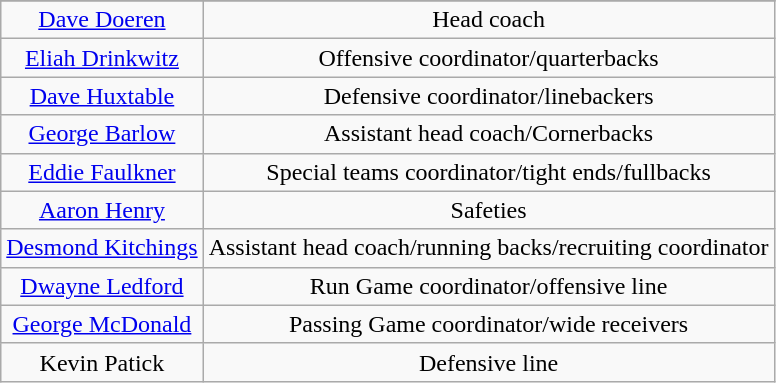<table class="wikitable">
<tr>
</tr>
<tr align="center">
<td><a href='#'>Dave Doeren</a></td>
<td>Head coach</td>
</tr>
<tr align="center">
<td><a href='#'>Eliah Drinkwitz</a></td>
<td>Offensive coordinator/quarterbacks</td>
</tr>
<tr align="center">
<td><a href='#'>Dave Huxtable</a></td>
<td>Defensive coordinator/linebackers</td>
</tr>
<tr align="center">
<td><a href='#'>George Barlow</a></td>
<td>Assistant head coach/Cornerbacks</td>
</tr>
<tr align="center">
<td><a href='#'>Eddie Faulkner</a></td>
<td>Special teams coordinator/tight ends/fullbacks</td>
</tr>
<tr align="center">
<td><a href='#'>Aaron Henry</a></td>
<td>Safeties</td>
</tr>
<tr align="center">
<td><a href='#'>Desmond Kitchings</a></td>
<td>Assistant head coach/running backs/recruiting coordinator</td>
</tr>
<tr align="center">
<td><a href='#'>Dwayne Ledford</a></td>
<td>Run Game coordinator/offensive line</td>
</tr>
<tr align="center">
<td><a href='#'>George McDonald</a></td>
<td>Passing Game coordinator/wide receivers</td>
</tr>
<tr align="center">
<td>Kevin Patick</td>
<td>Defensive line</td>
</tr>
</table>
